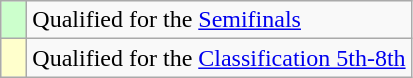<table class="wikitable" style="text-align: left;">
<tr>
<td width=10px bgcolor=#ccffcc></td>
<td>Qualified for the <a href='#'>Semifinals</a></td>
</tr>
<tr>
<td bgcolor=#ffffcc></td>
<td>Qualified for the <a href='#'>Classification 5th-8th</a></td>
</tr>
</table>
